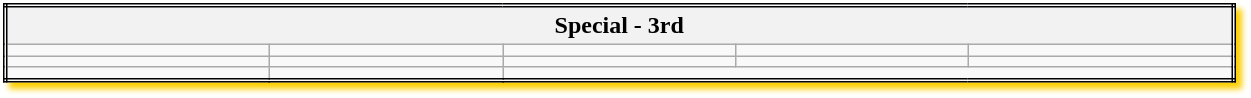<table class="wikitable mw-collapsible mw-collapsed" style="width:65%; border:double #000000; box-shadow: 4px 4px 4px #FDD000;">
<tr>
<th colspan=5>Special - 3rd</th>
</tr>
<tr>
<td></td>
<td></td>
<td></td>
<td></td>
<td></td>
</tr>
<tr>
<td></td>
<td></td>
<td></td>
<td></td>
<td></td>
</tr>
<tr>
<td></td>
<td></td>
</tr>
</table>
